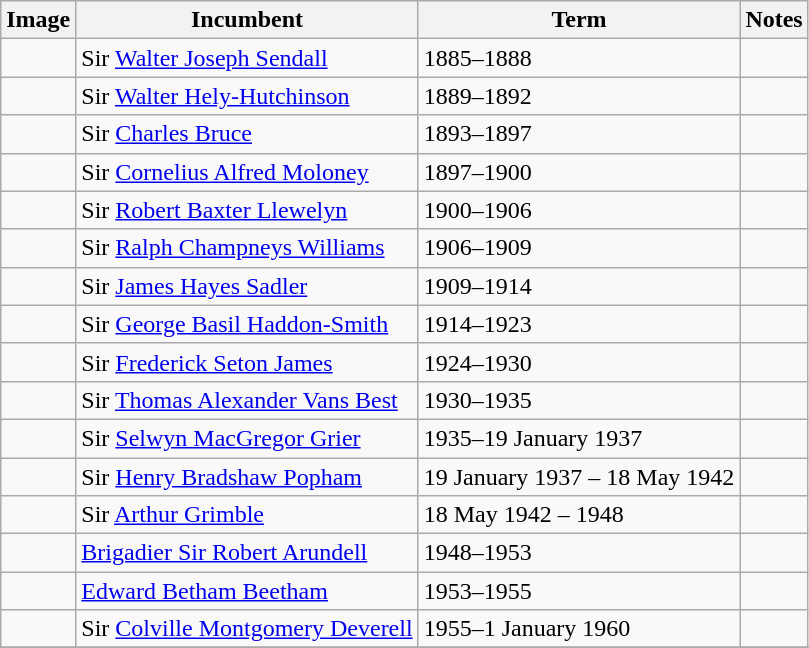<table class="wikitable">
<tr>
<th>Image</th>
<th>Incumbent</th>
<th>Term</th>
<th>Notes</th>
</tr>
<tr>
<td></td>
<td>Sir <a href='#'>Walter Joseph Sendall</a></td>
<td>1885–1888</td>
<td></td>
</tr>
<tr>
<td></td>
<td>Sir <a href='#'>Walter Hely-Hutchinson</a></td>
<td>1889–1892</td>
<td></td>
</tr>
<tr>
<td></td>
<td>Sir <a href='#'>Charles Bruce</a></td>
<td>1893–1897</td>
<td></td>
</tr>
<tr>
<td></td>
<td>Sir <a href='#'>Cornelius Alfred Moloney</a></td>
<td>1897–1900</td>
<td></td>
</tr>
<tr>
<td></td>
<td>Sir <a href='#'>Robert Baxter Llewelyn</a></td>
<td>1900–1906</td>
<td></td>
</tr>
<tr>
<td></td>
<td>Sir <a href='#'>Ralph Champneys Williams</a></td>
<td>1906–1909</td>
<td></td>
</tr>
<tr>
<td></td>
<td>Sir <a href='#'>James Hayes Sadler</a></td>
<td>1909–1914</td>
<td></td>
</tr>
<tr>
<td></td>
<td>Sir <a href='#'>George Basil Haddon-Smith</a></td>
<td>1914–1923</td>
<td></td>
</tr>
<tr>
<td></td>
<td>Sir <a href='#'>Frederick Seton James</a></td>
<td>1924–1930</td>
<td></td>
</tr>
<tr>
<td></td>
<td>Sir <a href='#'>Thomas Alexander Vans Best</a></td>
<td>1930–1935</td>
<td></td>
</tr>
<tr>
<td></td>
<td>Sir <a href='#'>Selwyn MacGregor Grier</a></td>
<td>1935–19 January 1937</td>
<td></td>
</tr>
<tr>
<td></td>
<td>Sir <a href='#'>Henry Bradshaw Popham</a></td>
<td>19 January 1937 – 18 May 1942</td>
<td></td>
</tr>
<tr>
<td></td>
<td>Sir <a href='#'>Arthur Grimble</a></td>
<td>18 May 1942 – 1948</td>
<td></td>
</tr>
<tr>
<td></td>
<td><a href='#'>Brigadier Sir Robert Arundell</a></td>
<td>1948–1953</td>
<td></td>
</tr>
<tr>
<td></td>
<td><a href='#'>Edward Betham Beetham</a></td>
<td>1953–1955</td>
<td></td>
</tr>
<tr>
<td></td>
<td>Sir <a href='#'>Colville Montgomery Deverell</a></td>
<td>1955–1 January 1960</td>
<td></td>
</tr>
<tr>
</tr>
</table>
